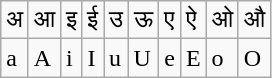<table class="wikitable">
<tr class="Unicode">
<td>अ</td>
<td>आ</td>
<td>इ</td>
<td>ई</td>
<td>उ</td>
<td>ऊ</td>
<td>ए</td>
<td>ऐ</td>
<td>ओ</td>
<td>औ</td>
</tr>
<tr>
<td>a</td>
<td>A</td>
<td>i</td>
<td>I</td>
<td>u</td>
<td>U</td>
<td>e</td>
<td>E</td>
<td>o</td>
<td>O</td>
</tr>
</table>
